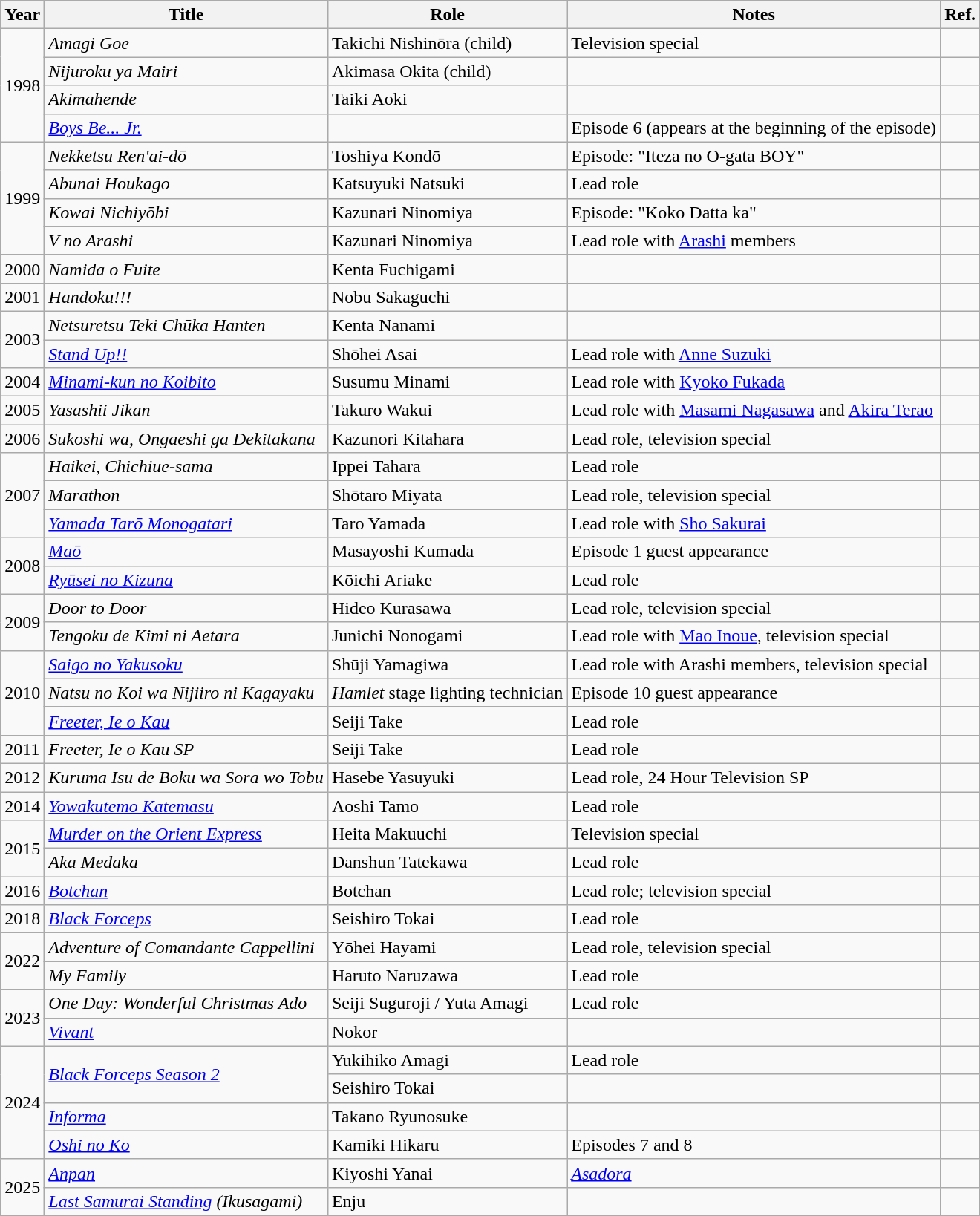<table class="wikitable sortable">
<tr>
<th>Year</th>
<th>Title</th>
<th>Role</th>
<th class="unsortable">Notes</th>
<th class="unsortable">Ref.</th>
</tr>
<tr>
<td rowspan="4">1998</td>
<td><em>Amagi Goe</em></td>
<td>Takichi Nishinōra (child)</td>
<td>Television special</td>
<td></td>
</tr>
<tr>
<td><em>Nijuroku ya Mairi</em></td>
<td>Akimasa Okita (child)</td>
<td></td>
<td></td>
</tr>
<tr>
<td><em>Akimahende</em></td>
<td>Taiki Aoki</td>
<td></td>
<td></td>
</tr>
<tr>
<td><em><a href='#'>Boys Be... Jr.</a></em></td>
<td></td>
<td>Episode 6 (appears at the beginning of the episode)</td>
<td></td>
</tr>
<tr>
<td rowspan="4">1999</td>
<td><em>Nekketsu Ren'ai-dō</em></td>
<td>Toshiya Kondō</td>
<td>Episode: "Iteza no O-gata BOY"</td>
<td></td>
</tr>
<tr>
<td><em>Abunai Houkago</em></td>
<td>Katsuyuki Natsuki</td>
<td>Lead role</td>
<td></td>
</tr>
<tr>
<td><em>Kowai Nichiyōbi</em></td>
<td>Kazunari Ninomiya</td>
<td>Episode: "Koko Datta ka"</td>
<td></td>
</tr>
<tr>
<td><em>V no Arashi</em></td>
<td>Kazunari Ninomiya</td>
<td>Lead role with <a href='#'>Arashi</a> members</td>
<td></td>
</tr>
<tr>
<td>2000</td>
<td><em>Namida o Fuite</em></td>
<td>Kenta Fuchigami</td>
<td></td>
<td></td>
</tr>
<tr>
<td>2001</td>
<td><em>Handoku!!!</em></td>
<td>Nobu Sakaguchi</td>
<td></td>
<td></td>
</tr>
<tr>
<td rowspan="2">2003</td>
<td><em>Netsuretsu Teki Chūka Hanten</em></td>
<td>Kenta Nanami</td>
<td></td>
<td></td>
</tr>
<tr>
<td><em><a href='#'>Stand Up!!</a></em></td>
<td>Shōhei Asai</td>
<td>Lead role with <a href='#'>Anne Suzuki</a></td>
<td></td>
</tr>
<tr>
<td>2004</td>
<td><em><a href='#'>Minami-kun no Koibito</a></em></td>
<td>Susumu Minami</td>
<td>Lead role with <a href='#'>Kyoko Fukada</a></td>
<td></td>
</tr>
<tr>
<td>2005</td>
<td><em>Yasashii Jikan</em></td>
<td>Takuro Wakui</td>
<td>Lead role with <a href='#'>Masami Nagasawa</a> and <a href='#'>Akira Terao</a></td>
<td></td>
</tr>
<tr>
<td>2006</td>
<td><em>Sukoshi wa, Ongaeshi ga Dekitakana</em></td>
<td>Kazunori Kitahara</td>
<td>Lead role, television special</td>
<td></td>
</tr>
<tr>
<td rowspan="3">2007</td>
<td><em>Haikei, Chichiue-sama</em></td>
<td>Ippei Tahara</td>
<td>Lead role</td>
<td></td>
</tr>
<tr>
<td><em>Marathon</em></td>
<td>Shōtaro Miyata</td>
<td>Lead role, television special</td>
<td></td>
</tr>
<tr>
<td><em><a href='#'>Yamada Tarō Monogatari</a></em></td>
<td>Taro Yamada</td>
<td>Lead role with <a href='#'>Sho Sakurai</a></td>
<td></td>
</tr>
<tr>
<td rowspan="2">2008</td>
<td><em><a href='#'>Maō</a></em></td>
<td>Masayoshi Kumada</td>
<td>Episode 1 guest appearance</td>
<td></td>
</tr>
<tr>
<td><em><a href='#'>Ryūsei no Kizuna</a></em></td>
<td>Kōichi Ariake</td>
<td>Lead role</td>
<td></td>
</tr>
<tr>
<td rowspan="2">2009</td>
<td><em>Door to Door</em></td>
<td>Hideo Kurasawa</td>
<td>Lead role, television special</td>
<td></td>
</tr>
<tr>
<td><em>Tengoku de Kimi ni Aetara</em></td>
<td>Junichi Nonogami</td>
<td>Lead role with <a href='#'>Mao Inoue</a>, television special</td>
<td></td>
</tr>
<tr>
<td rowspan="3">2010</td>
<td><em><a href='#'>Saigo no Yakusoku</a></em></td>
<td>Shūji Yamagiwa</td>
<td>Lead role with Arashi members, television special</td>
<td></td>
</tr>
<tr>
<td><em>Natsu no Koi wa Nijiiro ni Kagayaku</em></td>
<td><em>Hamlet</em> stage lighting technician</td>
<td>Episode 10 guest appearance</td>
<td></td>
</tr>
<tr>
<td><em><a href='#'>Freeter, Ie o Kau</a></em></td>
<td>Seiji Take</td>
<td>Lead role</td>
<td></td>
</tr>
<tr>
<td>2011</td>
<td><em>Freeter, Ie o Kau SP</em></td>
<td>Seiji Take</td>
<td>Lead role</td>
<td></td>
</tr>
<tr>
<td>2012</td>
<td><em>Kuruma Isu de Boku wa Sora wo Tobu</em></td>
<td>Hasebe Yasuyuki</td>
<td>Lead role, 24 Hour Television SP</td>
<td></td>
</tr>
<tr>
<td>2014</td>
<td><em><a href='#'>Yowakutemo Katemasu</a></em></td>
<td>Aoshi Tamo</td>
<td>Lead role</td>
<td></td>
</tr>
<tr>
<td rowspan="2">2015</td>
<td><em><a href='#'>Murder on the Orient Express</a></em></td>
<td>Heita Makuuchi</td>
<td>Television special</td>
<td></td>
</tr>
<tr>
<td><em>Aka Medaka</em></td>
<td>Danshun Tatekawa</td>
<td>Lead role</td>
<td></td>
</tr>
<tr>
<td>2016</td>
<td><em><a href='#'>Botchan</a></em></td>
<td>Botchan</td>
<td>Lead role; television special</td>
<td></td>
</tr>
<tr>
<td>2018</td>
<td><em><a href='#'>Black Forceps</a></em></td>
<td>Seishiro Tokai</td>
<td>Lead role</td>
<td></td>
</tr>
<tr>
<td rowspan="2">2022</td>
<td><em>Adventure of Comandante Cappellini</em></td>
<td>Yōhei Hayami</td>
<td>Lead role, television special</td>
<td></td>
</tr>
<tr>
<td><em>My Family</em></td>
<td>Haruto Naruzawa</td>
<td>Lead role</td>
<td></td>
</tr>
<tr>
<td rowspan="2">2023</td>
<td><em>One Day: Wonderful Christmas Ado</em></td>
<td>Seiji Suguroji / Yuta Amagi</td>
<td>Lead role</td>
<td></td>
</tr>
<tr>
<td><em><a href='#'>Vivant</a></em></td>
<td>Nokor</td>
<td></td>
<td></td>
</tr>
<tr>
<td rowspan="4">2024</td>
<td rowspan="2"><em><a href='#'>Black Forceps Season 2</a></em></td>
<td>Yukihiko Amagi</td>
<td>Lead role</td>
<td></td>
</tr>
<tr>
<td>Seishiro Tokai</td>
<td></td>
<td></td>
</tr>
<tr>
<td><em><a href='#'>Informa</a></em></td>
<td>Takano Ryunosuke</td>
<td></td>
<td></td>
</tr>
<tr>
<td><em><a href='#'>Oshi no Ko</a></em></td>
<td>Kamiki Hikaru</td>
<td>Episodes 7 and 8</td>
<td></td>
</tr>
<tr>
<td rowspan="2">2025</td>
<td><em><a href='#'>Anpan</a></em></td>
<td>Kiyoshi Yanai</td>
<td><em><a href='#'>Asadora</a></em></td>
<td></td>
</tr>
<tr>
<td><em><a href='#'>Last Samurai Standing</a></em> <em>(Ikusagami)</em></td>
<td>Enju</td>
<td></td>
<td></td>
</tr>
<tr>
</tr>
</table>
